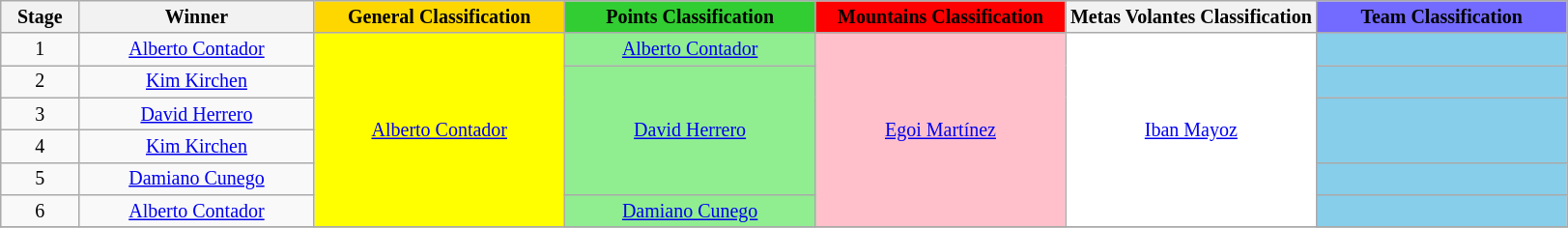<table class="wikitable" style="text-align: center; font-size:smaller;">
<tr>
<th width="5%"><strong>Stage</strong></th>
<th width-"12%"><strong>Winner</strong></th>
<th style="background-color:gold;" width="16%"><strong>General Classification</strong></th>
<th style="background-color:limegreen;" width="16%"><strong>Points Classification</strong></th>
<th style="background-color:red;" width="16%"><strong>Mountains Classification</strong></th>
<th style="background-color:offwhite;" width="16%"><strong>Metas Volantes Classification</strong></th>
<th style="background-color:#736AFF;" width="16%"><strong>Team Classification</strong></th>
</tr>
<tr>
<td>1</td>
<td><a href='#'>Alberto Contador</a></td>
<td style="background-color:yellow;" rowspan="6"><a href='#'>Alberto Contador</a></td>
<td style="background-color:lightgreen;" rowspan="1"><a href='#'>Alberto Contador</a></td>
<td style="background-color:pink;" rowspan="6"><a href='#'>Egoi Martínez</a></td>
<td style="background-color:white;" rowspan="6"><a href='#'>Iban Mayoz</a></td>
<td style="background-color:skyblue;" rowspan="1"></td>
</tr>
<tr>
<td>2</td>
<td><a href='#'>Kim Kirchen</a></td>
<td style="background-color:lightgreen;" rowspan="4"><a href='#'>David Herrero</a></td>
<td style="background-color:skyblue;" rowspan="1"></td>
</tr>
<tr>
<td>3</td>
<td><a href='#'>David Herrero</a></td>
<td style="background-color:skyblue;" rowspan="2"></td>
</tr>
<tr>
<td>4</td>
<td><a href='#'>Kim Kirchen</a></td>
</tr>
<tr>
<td>5</td>
<td><a href='#'>Damiano Cunego</a></td>
<td style="background-color:skyblue;" rowspan="1"></td>
</tr>
<tr>
<td>6</td>
<td><a href='#'>Alberto Contador</a></td>
<td style="background-color:lightgreen;" rowspan="1"><a href='#'>Damiano Cunego</a></td>
<td style="background-color:skyblue;" rowspan="1"></td>
</tr>
<tr>
</tr>
</table>
